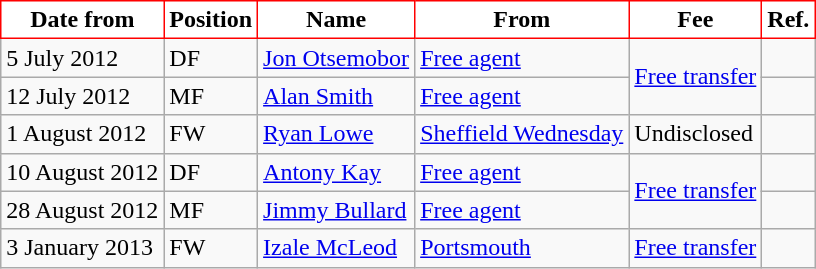<table class="wikitable">
<tr>
<th style="background:#FFFFFF; color:black; border:1px solid red;">Date from</th>
<th style="background:#FFFFFF; color:black; border:1px solid red;">Position</th>
<th style="background:#FFFFFF; color:black; border:1px solid red;">Name</th>
<th style="background:#FFFFFF; color:black; border:1px solid red;">From</th>
<th style="background:#FFFFFF; color:black; border:1px solid red;">Fee</th>
<th style="background:#FFFFFF; color:black; border:1px solid red;">Ref.</th>
</tr>
<tr>
<td>5 July 2012</td>
<td>DF</td>
<td> <a href='#'>Jon Otsemobor</a></td>
<td><a href='#'>Free agent</a></td>
<td rowspan="2"><a href='#'>Free transfer</a></td>
<td></td>
</tr>
<tr>
<td>12 July 2012</td>
<td>MF</td>
<td> <a href='#'>Alan Smith</a></td>
<td><a href='#'>Free agent</a></td>
<td></td>
</tr>
<tr>
<td>1 August 2012</td>
<td>FW</td>
<td> <a href='#'>Ryan Lowe</a></td>
<td><a href='#'>Sheffield Wednesday</a></td>
<td>Undisclosed</td>
<td></td>
</tr>
<tr>
<td>10 August 2012</td>
<td>DF</td>
<td> <a href='#'>Antony Kay</a></td>
<td><a href='#'>Free agent</a></td>
<td rowspan="2"><a href='#'>Free transfer</a></td>
<td></td>
</tr>
<tr>
<td>28 August 2012</td>
<td>MF</td>
<td> <a href='#'>Jimmy Bullard</a></td>
<td><a href='#'>Free agent</a></td>
<td></td>
</tr>
<tr>
<td>3 January 2013</td>
<td>FW</td>
<td> <a href='#'>Izale McLeod</a></td>
<td><a href='#'>Portsmouth</a></td>
<td><a href='#'>Free transfer</a></td>
<td></td>
</tr>
</table>
